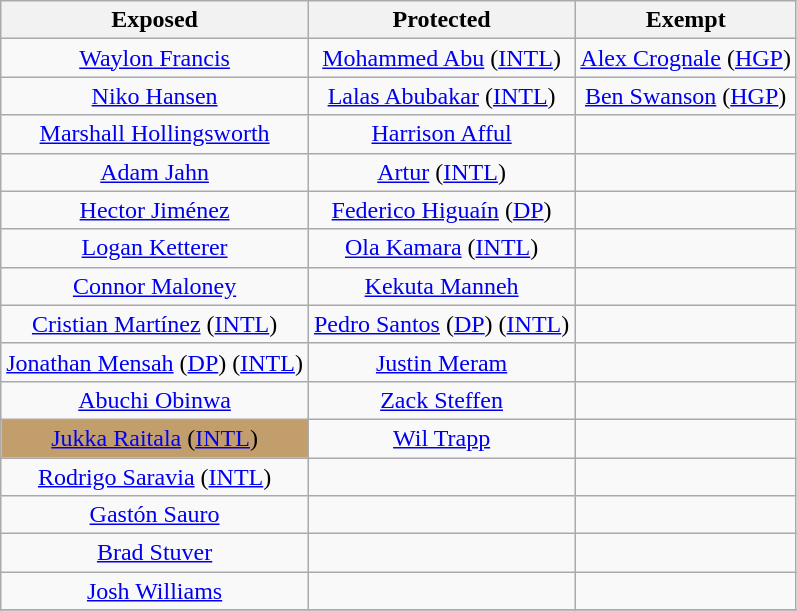<table class="wikitable" style="text-align:center">
<tr>
<th>Exposed</th>
<th>Protected</th>
<th>Exempt</th>
</tr>
<tr>
<td><a href='#'>Waylon Francis</a></td>
<td><a href='#'>Mohammed Abu</a> (<a href='#'>INTL</a>)</td>
<td><a href='#'>Alex Crognale</a> (<a href='#'>HGP</a>)</td>
</tr>
<tr>
<td><a href='#'>Niko Hansen</a></td>
<td><a href='#'>Lalas Abubakar</a> (<a href='#'>INTL</a>)</td>
<td><a href='#'>Ben Swanson</a> (<a href='#'>HGP</a>)</td>
</tr>
<tr>
<td><a href='#'>Marshall Hollingsworth</a></td>
<td><a href='#'>Harrison Afful</a></td>
<td></td>
</tr>
<tr>
<td><a href='#'>Adam Jahn</a></td>
<td><a href='#'>Artur</a> (<a href='#'>INTL</a>)</td>
<td></td>
</tr>
<tr>
<td><a href='#'>Hector Jiménez</a></td>
<td><a href='#'>Federico Higuaín</a> (<a href='#'>DP</a>)</td>
<td></td>
</tr>
<tr>
<td><a href='#'>Logan Ketterer</a></td>
<td><a href='#'>Ola Kamara</a> (<a href='#'>INTL</a>)</td>
<td></td>
</tr>
<tr>
<td><a href='#'>Connor Maloney</a></td>
<td><a href='#'>Kekuta Manneh</a></td>
<td></td>
</tr>
<tr>
<td><a href='#'>Cristian Martínez</a> (<a href='#'>INTL</a>)</td>
<td><a href='#'>Pedro Santos</a> (<a href='#'>DP</a>) (<a href='#'>INTL</a>)</td>
<td></td>
</tr>
<tr>
<td><a href='#'>Jonathan Mensah</a> (<a href='#'>DP</a>) (<a href='#'>INTL</a>)</td>
<td><a href='#'>Justin Meram</a></td>
<td></td>
</tr>
<tr>
<td><a href='#'>Abuchi Obinwa</a></td>
<td><a href='#'>Zack Steffen</a></td>
<td></td>
</tr>
<tr>
<td style="background: #C39E6D"><a href='#'>Jukka Raitala</a> (<a href='#'>INTL</a>)</td>
<td><a href='#'>Wil Trapp</a></td>
<td></td>
</tr>
<tr>
<td><a href='#'>Rodrigo Saravia</a> (<a href='#'>INTL</a>)</td>
<td></td>
<td></td>
</tr>
<tr>
<td><a href='#'>Gastón Sauro</a></td>
<td></td>
<td></td>
</tr>
<tr>
<td><a href='#'>Brad Stuver</a></td>
<td></td>
<td></td>
</tr>
<tr>
<td><a href='#'>Josh Williams</a></td>
<td></td>
<td></td>
</tr>
<tr>
</tr>
</table>
